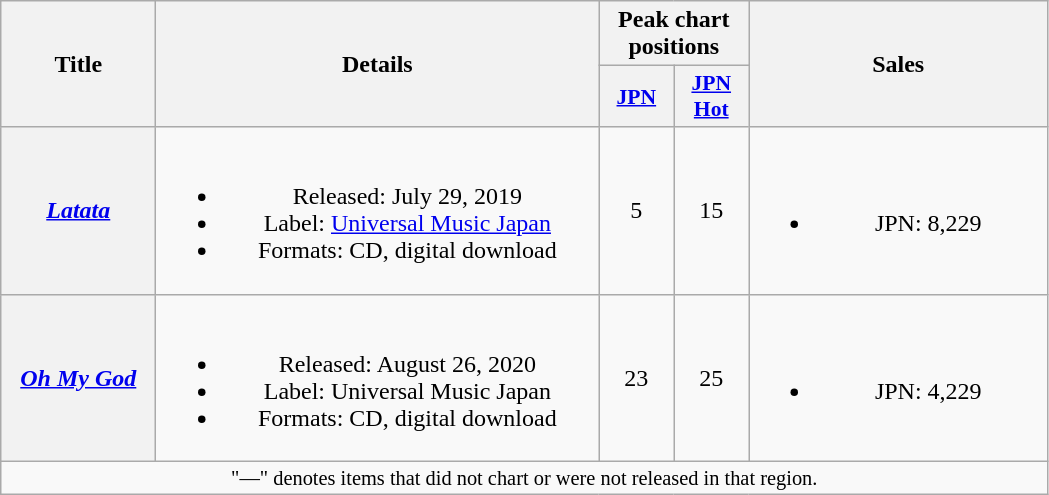<table class="wikitable plainrowheaders" style="text-align:center">
<tr>
<th scope="col" rowspan="2" style="width:6em">Title</th>
<th scope="col" rowspan="2" style="width:18em">Details</th>
<th scope="col" colspan="2">Peak chart positions</th>
<th scope="col" rowspan="2" style="width:12em">Sales</th>
</tr>
<tr>
<th scope="col" style="width:3em;font-size:90%"><a href='#'>JPN</a><br></th>
<th scope="col" style="width:3em;font-size:90%"><a href='#'>JPN Hot</a><br></th>
</tr>
<tr>
<th scope="row"><em><a href='#'>Latata</a></em></th>
<td><br><ul><li>Released: July 29, 2019</li><li>Label: <a href='#'>Universal Music Japan</a></li><li>Formats: CD, digital download</li></ul></td>
<td>5</td>
<td>15</td>
<td><br><ul><li>JPN: 8,229</li></ul></td>
</tr>
<tr>
<th scope="row"><em><a href='#'>Oh My God</a></em></th>
<td><br><ul><li>Released: August 26, 2020</li><li>Label: Universal Music Japan</li><li>Formats: CD, digital download</li></ul></td>
<td>23</td>
<td>25</td>
<td><br><ul><li>JPN: 4,229</li></ul></td>
</tr>
<tr>
<td colspan="5" style="font-size:85%">"—" denotes items that did not chart or were not released in that region.</td>
</tr>
</table>
